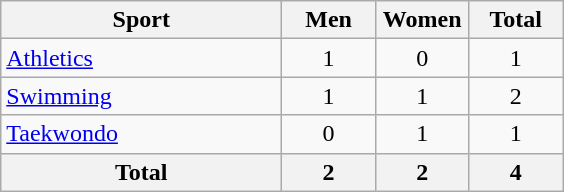<table class="wikitable sortable" style="text-align:center;">
<tr>
<th width=180>Sport</th>
<th width=55>Men</th>
<th width=55>Women</th>
<th width=55>Total</th>
</tr>
<tr>
<td align=left><a href='#'>Athletics</a></td>
<td>1</td>
<td>0</td>
<td>1</td>
</tr>
<tr>
<td align=left><a href='#'>Swimming</a></td>
<td>1</td>
<td>1</td>
<td>2</td>
</tr>
<tr>
<td align=left><a href='#'>Taekwondo</a></td>
<td>0</td>
<td>1</td>
<td>1</td>
</tr>
<tr>
<th>Total</th>
<th>2</th>
<th>2</th>
<th>4</th>
</tr>
</table>
